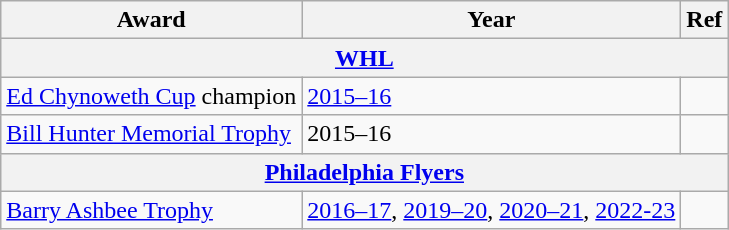<table class="wikitable">
<tr>
<th>Award</th>
<th>Year</th>
<th>Ref</th>
</tr>
<tr>
<th colspan="3"><a href='#'>WHL</a></th>
</tr>
<tr>
<td><a href='#'>Ed Chynoweth Cup</a> champion</td>
<td><a href='#'>2015–16</a></td>
<td></td>
</tr>
<tr>
<td><a href='#'>Bill Hunter Memorial Trophy</a></td>
<td>2015–16</td>
<td></td>
</tr>
<tr>
<th colspan="3"><a href='#'>Philadelphia Flyers</a></th>
</tr>
<tr>
<td><a href='#'>Barry Ashbee Trophy</a></td>
<td><a href='#'>2016–17</a>, <a href='#'>2019–20</a>, <a href='#'>2020–21</a>, <a href='#'>2022-23</a></td>
<td></td>
</tr>
</table>
